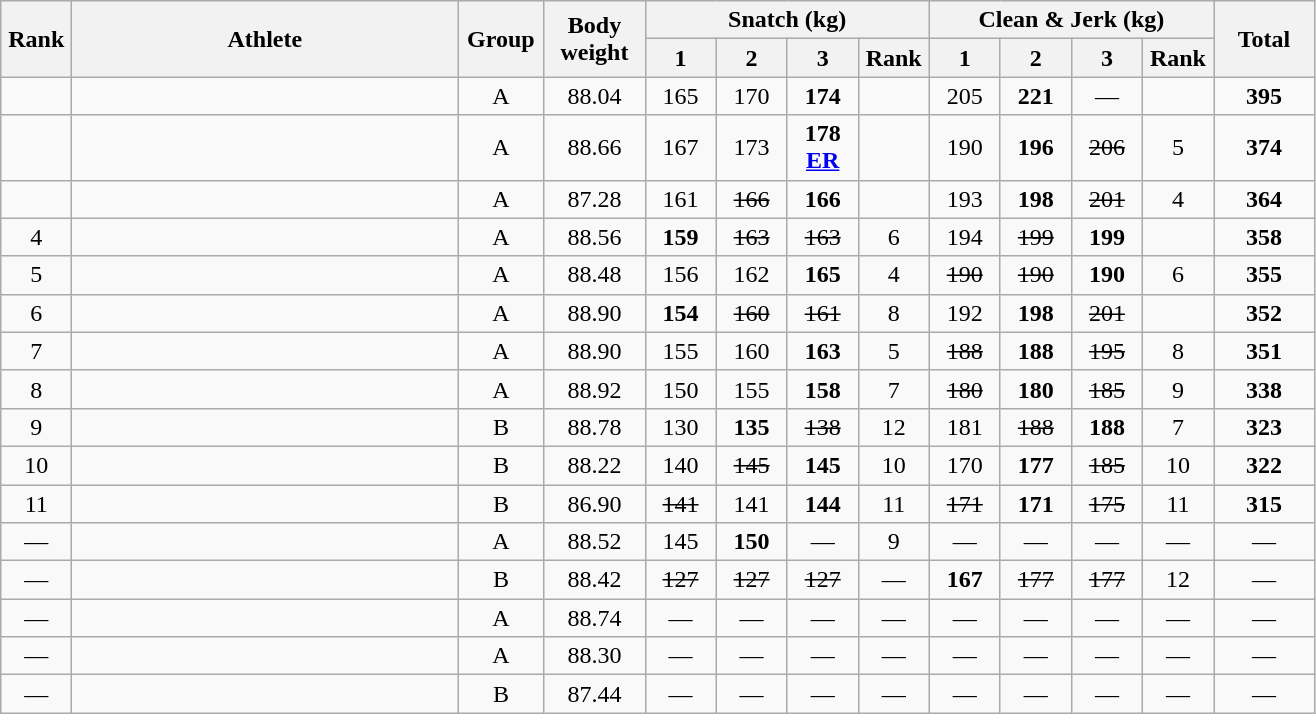<table class = "wikitable" style="text-align:center;">
<tr>
<th rowspan=2 width=40>Rank</th>
<th rowspan=2 width=250>Athlete</th>
<th rowspan=2 width=50>Group</th>
<th rowspan=2 width=60>Body weight</th>
<th colspan=4>Snatch (kg)</th>
<th colspan=4>Clean & Jerk (kg)</th>
<th rowspan=2 width=60>Total</th>
</tr>
<tr>
<th width=40>1</th>
<th width=40>2</th>
<th width=40>3</th>
<th width=40>Rank</th>
<th width=40>1</th>
<th width=40>2</th>
<th width=40>3</th>
<th width=40>Rank</th>
</tr>
<tr>
<td></td>
<td align=left></td>
<td>A</td>
<td>88.04</td>
<td>165</td>
<td>170</td>
<td><strong>174</strong></td>
<td></td>
<td>205</td>
<td><strong>221</strong> </td>
<td>—</td>
<td></td>
<td><strong>395</strong> </td>
</tr>
<tr>
<td></td>
<td align=left></td>
<td>A</td>
<td>88.66</td>
<td>167</td>
<td>173</td>
<td><strong>178 <a href='#'>ER</a></strong></td>
<td></td>
<td>190</td>
<td><strong>196</strong></td>
<td><s>206</s></td>
<td>5</td>
<td><strong>374</strong></td>
</tr>
<tr>
<td></td>
<td align=left></td>
<td>A</td>
<td>87.28</td>
<td>161</td>
<td><s>166</s></td>
<td><strong>166</strong></td>
<td></td>
<td>193</td>
<td><strong>198</strong></td>
<td><s>201</s></td>
<td>4</td>
<td><strong>364</strong></td>
</tr>
<tr>
<td>4</td>
<td align=left></td>
<td>A</td>
<td>88.56</td>
<td><strong>159</strong></td>
<td><s>163</s></td>
<td><s>163</s></td>
<td>6</td>
<td>194</td>
<td><s>199</s></td>
<td><strong>199</strong></td>
<td></td>
<td><strong>358</strong></td>
</tr>
<tr>
<td>5</td>
<td align=left></td>
<td>A</td>
<td>88.48</td>
<td>156</td>
<td>162</td>
<td><strong>165</strong></td>
<td>4</td>
<td><s>190</s></td>
<td><s>190</s></td>
<td><strong>190</strong></td>
<td>6</td>
<td><strong>355</strong></td>
</tr>
<tr>
<td>6</td>
<td align=left></td>
<td>A</td>
<td>88.90</td>
<td><strong>154</strong></td>
<td><s>160</s></td>
<td><s>161</s></td>
<td>8</td>
<td>192</td>
<td><strong>198</strong></td>
<td><s>201</s></td>
<td></td>
<td><strong>352</strong></td>
</tr>
<tr>
<td>7</td>
<td align=left></td>
<td>A</td>
<td>88.90</td>
<td>155</td>
<td>160</td>
<td><strong>163</strong></td>
<td>5</td>
<td><s>188</s></td>
<td><strong>188</strong></td>
<td><s>195</s></td>
<td>8</td>
<td><strong>351</strong></td>
</tr>
<tr>
<td>8</td>
<td align=left></td>
<td>A</td>
<td>88.92</td>
<td>150</td>
<td>155</td>
<td><strong>158</strong></td>
<td>7</td>
<td><s>180</s></td>
<td><strong>180</strong></td>
<td><s>185</s></td>
<td>9</td>
<td><strong>338</strong></td>
</tr>
<tr>
<td>9</td>
<td align=left></td>
<td>B</td>
<td>88.78</td>
<td>130</td>
<td><strong>135</strong></td>
<td><s>138</s></td>
<td>12</td>
<td>181</td>
<td><s>188</s></td>
<td><strong>188</strong></td>
<td>7</td>
<td><strong>323</strong></td>
</tr>
<tr>
<td>10</td>
<td align=left></td>
<td>B</td>
<td>88.22</td>
<td>140</td>
<td><s>145</s></td>
<td><strong>145</strong></td>
<td>10</td>
<td>170</td>
<td><strong>177</strong></td>
<td><s>185</s></td>
<td>10</td>
<td><strong>322</strong></td>
</tr>
<tr>
<td>11</td>
<td align=left></td>
<td>B</td>
<td>86.90</td>
<td><s>141</s></td>
<td>141</td>
<td><strong>144</strong></td>
<td>11</td>
<td><s>171</s></td>
<td><strong>171</strong></td>
<td><s>175</s></td>
<td>11</td>
<td><strong>315</strong></td>
</tr>
<tr>
<td>—</td>
<td align=left></td>
<td>A</td>
<td>88.52</td>
<td>145</td>
<td><strong>150</strong></td>
<td>—</td>
<td>9</td>
<td>—</td>
<td>—</td>
<td>—</td>
<td>—</td>
<td>—</td>
</tr>
<tr>
<td>—</td>
<td align=left></td>
<td>B</td>
<td>88.42</td>
<td><s>127</s></td>
<td><s>127</s></td>
<td><s>127</s></td>
<td>—</td>
<td><strong>167</strong></td>
<td><s>177</s></td>
<td><s>177</s></td>
<td>12</td>
<td>—</td>
</tr>
<tr>
<td>—</td>
<td align=left></td>
<td>A</td>
<td>88.74</td>
<td>—</td>
<td>—</td>
<td>—</td>
<td>—</td>
<td>—</td>
<td>—</td>
<td>—</td>
<td>—</td>
<td>—</td>
</tr>
<tr>
<td>—</td>
<td align=left></td>
<td>A</td>
<td>88.30</td>
<td>—</td>
<td>—</td>
<td>—</td>
<td>—</td>
<td>—</td>
<td>—</td>
<td>—</td>
<td>—</td>
<td>—</td>
</tr>
<tr>
<td>—</td>
<td align=left></td>
<td>B</td>
<td>87.44</td>
<td>—</td>
<td>—</td>
<td>—</td>
<td>—</td>
<td>—</td>
<td>—</td>
<td>—</td>
<td>—</td>
<td>—</td>
</tr>
</table>
